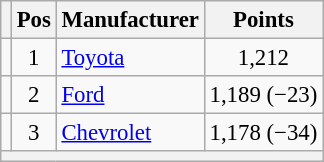<table class="wikitable" style="font-size: 95%">
<tr>
<th></th>
<th>Pos</th>
<th>Manufacturer</th>
<th>Points</th>
</tr>
<tr>
<td align="left"></td>
<td style="text-align:center;">1</td>
<td><a href='#'>Toyota</a></td>
<td style="text-align:center;">1,212</td>
</tr>
<tr>
<td align="left"></td>
<td style="text-align:center;">2</td>
<td><a href='#'>Ford</a></td>
<td style="text-align:center;">1,189 (−23)</td>
</tr>
<tr>
<td align="left"></td>
<td style="text-align:center;">3</td>
<td><a href='#'>Chevrolet</a></td>
<td style="text-align:center;">1,178 (−34)</td>
</tr>
<tr class="sortbottom">
<th colspan="9"></th>
</tr>
</table>
